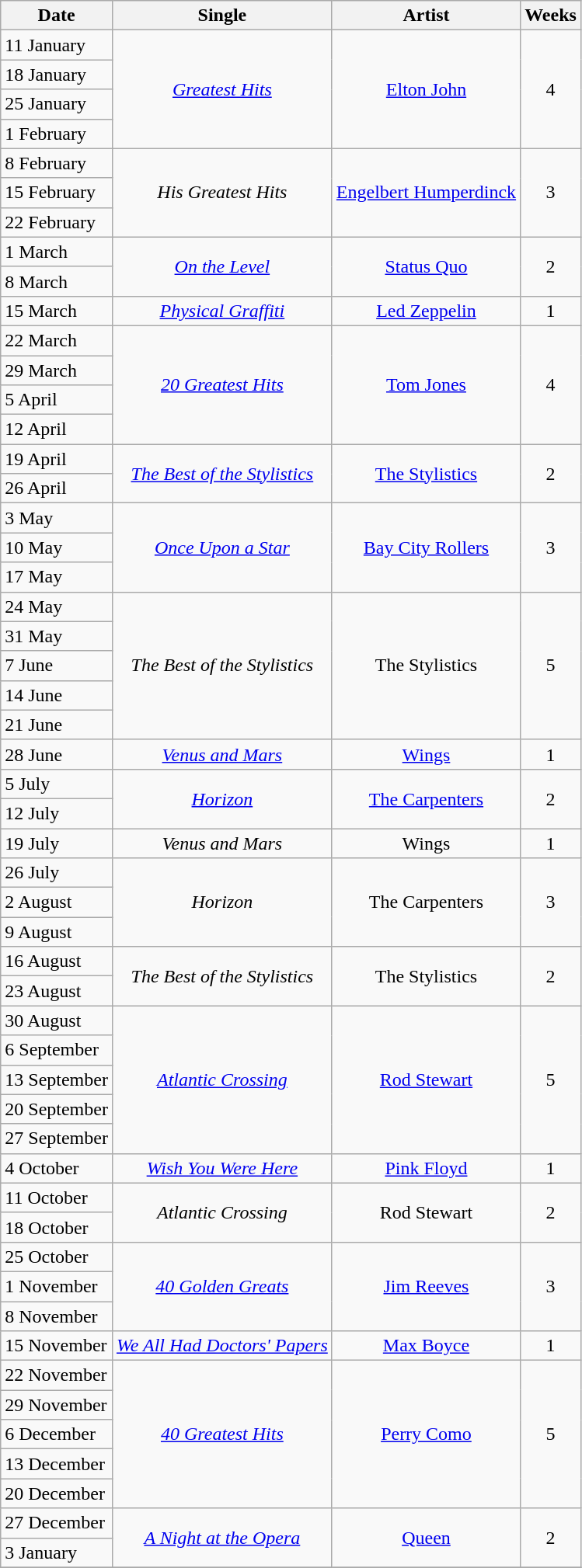<table class="wikitable">
<tr>
<th>Date</th>
<th>Single</th>
<th>Artist</th>
<th>Weeks</th>
</tr>
<tr>
<td>11 January</td>
<td align="center" rowspan=4><em><a href='#'>Greatest Hits</a></em></td>
<td align="center" rowspan=4><a href='#'>Elton John</a></td>
<td align="center" rowspan=4>4</td>
</tr>
<tr>
<td>18 January</td>
</tr>
<tr>
<td>25 January</td>
</tr>
<tr>
<td>1 February</td>
</tr>
<tr>
<td>8 February</td>
<td align="center" rowspan=3><em>His Greatest Hits</em></td>
<td align="center" rowspan=3><a href='#'>Engelbert Humperdinck</a></td>
<td align="center" rowspan=3>3</td>
</tr>
<tr>
<td>15 February</td>
</tr>
<tr>
<td>22 February</td>
</tr>
<tr>
<td>1 March</td>
<td align="center" rowspan=2><em><a href='#'>On the Level</a></em></td>
<td align="center" rowspan=2><a href='#'>Status Quo</a></td>
<td align="center" rowspan=2>2</td>
</tr>
<tr>
<td>8 March</td>
</tr>
<tr>
<td>15 March</td>
<td align="center" rowspan=1><em><a href='#'>Physical Graffiti</a></em></td>
<td align="center" rowspan=1><a href='#'>Led Zeppelin</a></td>
<td align="center">1</td>
</tr>
<tr>
<td>22 March</td>
<td align="center" rowspan=4><em><a href='#'>20 Greatest Hits</a></em></td>
<td align="center" rowspan=4><a href='#'>Tom Jones</a></td>
<td align="center" rowspan=4>4</td>
</tr>
<tr>
<td>29 March</td>
</tr>
<tr>
<td>5 April</td>
</tr>
<tr>
<td>12 April</td>
</tr>
<tr>
<td>19 April</td>
<td align="center" rowspan=2><em><a href='#'>The Best of the Stylistics</a></em></td>
<td align="center" rowspan=2><a href='#'>The Stylistics</a></td>
<td align="center" rowspan=2>2</td>
</tr>
<tr>
<td>26 April</td>
</tr>
<tr>
<td>3 May</td>
<td align="center" rowspan=3><em><a href='#'>Once Upon a Star</a></em></td>
<td align="center" rowspan=3><a href='#'>Bay City Rollers</a></td>
<td align="center" rowspan=3>3</td>
</tr>
<tr>
<td>10 May</td>
</tr>
<tr>
<td>17 May</td>
</tr>
<tr>
<td>24 May</td>
<td align="center" rowspan=5><em>The Best of the Stylistics</em></td>
<td align="center" rowspan=5>The Stylistics</td>
<td align="center" rowspan=5>5</td>
</tr>
<tr>
<td>31 May</td>
</tr>
<tr>
<td>7 June</td>
</tr>
<tr>
<td>14 June</td>
</tr>
<tr>
<td>21 June</td>
</tr>
<tr>
<td>28 June</td>
<td align="center" rowspan=1><em><a href='#'>Venus and Mars</a></em></td>
<td align="center" rowspan=1><a href='#'>Wings</a></td>
<td align="center">1</td>
</tr>
<tr>
<td>5 July</td>
<td align="center" rowspan=2><em><a href='#'>Horizon</a></em></td>
<td align="center" rowspan=2><a href='#'>The Carpenters</a></td>
<td align="center" rowspan=2>2</td>
</tr>
<tr>
<td>12 July</td>
</tr>
<tr>
<td>19 July</td>
<td align="center" rowspan=1><em>Venus and Mars</em></td>
<td align="center" rowspan=1>Wings</td>
<td align="center">1</td>
</tr>
<tr>
<td>26 July</td>
<td align="center" rowspan=3><em>Horizon</em></td>
<td align="center" rowspan=3>The Carpenters</td>
<td align="center" rowspan=3>3</td>
</tr>
<tr>
<td>2 August</td>
</tr>
<tr>
<td>9 August</td>
</tr>
<tr>
<td>16 August</td>
<td align="center" rowspan=2><em>The Best of the Stylistics</em></td>
<td align="center" rowspan=2>The Stylistics</td>
<td align="center" rowspan=2>2</td>
</tr>
<tr>
<td>23 August</td>
</tr>
<tr>
<td>30 August</td>
<td align="center" rowspan=5><em><a href='#'>Atlantic Crossing</a></em></td>
<td align="center" rowspan=5><a href='#'>Rod Stewart</a></td>
<td align="center" rowspan=5>5</td>
</tr>
<tr>
<td>6 September</td>
</tr>
<tr>
<td>13 September</td>
</tr>
<tr>
<td>20 September</td>
</tr>
<tr>
<td>27 September</td>
</tr>
<tr>
<td>4 October</td>
<td align="center" rowspan=1><em><a href='#'>Wish You Were Here</a></em></td>
<td align="center" rowspan=1><a href='#'>Pink Floyd</a></td>
<td align="center">1</td>
</tr>
<tr>
<td>11 October</td>
<td align="center" rowspan=2><em>Atlantic Crossing</em></td>
<td align="center" rowspan=2>Rod Stewart</td>
<td align="center" rowspan=2>2</td>
</tr>
<tr>
<td>18 October</td>
</tr>
<tr>
<td>25 October</td>
<td align="center" rowspan=3><em><a href='#'>40 Golden Greats</a></em></td>
<td align="center" rowspan=3><a href='#'>Jim Reeves</a></td>
<td align="center" rowspan=3>3</td>
</tr>
<tr>
<td>1 November</td>
</tr>
<tr>
<td>8 November</td>
</tr>
<tr>
<td>15 November</td>
<td align="center" rowspan=1><em><a href='#'>We All Had Doctors' Papers</a></em></td>
<td align="center" rowspan=1><a href='#'>Max Boyce</a></td>
<td align="center">1</td>
</tr>
<tr>
<td>22 November</td>
<td align="center" rowspan=5><em><a href='#'>40 Greatest Hits</a></em></td>
<td align="center" rowspan=5><a href='#'>Perry Como</a></td>
<td align="center" rowspan=5>5</td>
</tr>
<tr>
<td>29 November</td>
</tr>
<tr>
<td>6 December</td>
</tr>
<tr>
<td>13 December</td>
</tr>
<tr>
<td>20 December</td>
</tr>
<tr>
<td>27 December</td>
<td align="center" rowspan=2><em><a href='#'>A Night at the Opera</a></em></td>
<td align="center" rowspan=2><a href='#'>Queen</a></td>
<td align="center" rowspan=2>2</td>
</tr>
<tr>
<td>3 January</td>
</tr>
<tr>
</tr>
</table>
